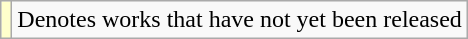<table class="wikitable">
<tr>
<td style="background:#FFFFCC;"></td>
<td>Denotes works that have not yet been released</td>
</tr>
</table>
